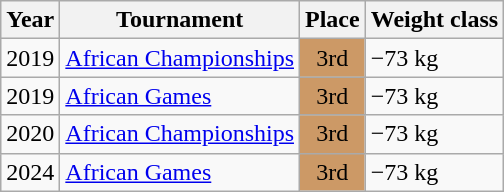<table class=wikitable>
<tr>
<th>Year</th>
<th>Tournament</th>
<th>Place</th>
<th>Weight class</th>
</tr>
<tr>
<td>2019</td>
<td><a href='#'>African Championships</a></td>
<td bgcolor="cc9966" align="center">3rd</td>
<td>−73 kg</td>
</tr>
<tr>
<td>2019</td>
<td><a href='#'>African Games</a></td>
<td bgcolor="cc9966" align="center">3rd</td>
<td>−73 kg</td>
</tr>
<tr>
<td>2020</td>
<td><a href='#'>African Championships</a></td>
<td bgcolor="cc9966" align="center">3rd</td>
<td>−73 kg</td>
</tr>
<tr>
<td>2024</td>
<td><a href='#'>African Games</a></td>
<td bgcolor="cc9966" align="center">3rd</td>
<td>−73 kg</td>
</tr>
</table>
